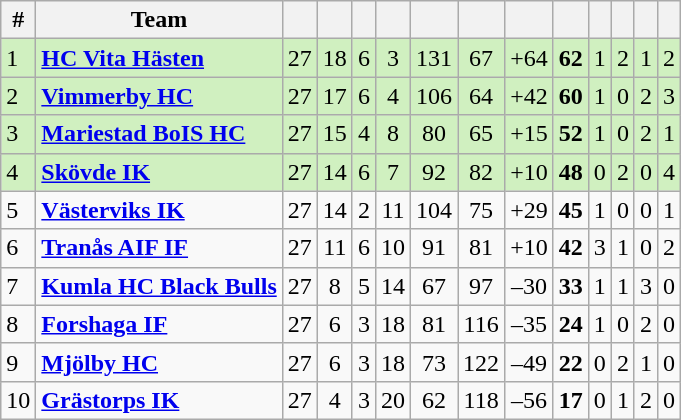<table class="wikitable sortable">
<tr>
<th>#</th>
<th>Team</th>
<th></th>
<th></th>
<th></th>
<th></th>
<th></th>
<th></th>
<th></th>
<th></th>
<th></th>
<th></th>
<th></th>
<th></th>
</tr>
<tr style="background: #D0F0C0;">
<td>1</td>
<td><strong><a href='#'>HC Vita Hästen</a></strong></td>
<td style="text-align: center;">27</td>
<td style="text-align: center;">18</td>
<td style="text-align: center;">6</td>
<td style="text-align: center;">3</td>
<td style="text-align: center;">131</td>
<td style="text-align: center;">67</td>
<td style="text-align: center;">+64</td>
<td style="text-align: center;"><strong>62</strong></td>
<td style="text-align: center;">1</td>
<td style="text-align: center;">2</td>
<td style="text-align: center;">1</td>
<td style="text-align: center;">2</td>
</tr>
<tr style="background: #D0F0C0;">
<td>2</td>
<td><strong><a href='#'>Vimmerby HC</a></strong></td>
<td style="text-align: center;">27</td>
<td style="text-align: center;">17</td>
<td style="text-align: center;">6</td>
<td style="text-align: center;">4</td>
<td style="text-align: center;">106</td>
<td style="text-align: center;">64</td>
<td style="text-align: center;">+42</td>
<td style="text-align: center;"><strong>60</strong></td>
<td style="text-align: center;">1</td>
<td style="text-align: center;">0</td>
<td style="text-align: center;">2</td>
<td style="text-align: center;">3</td>
</tr>
<tr style="background: #D0F0C0;">
<td>3</td>
<td><strong><a href='#'>Mariestad BoIS HC</a></strong></td>
<td style="text-align: center;">27</td>
<td style="text-align: center;">15</td>
<td style="text-align: center;">4</td>
<td style="text-align: center;">8</td>
<td style="text-align: center;">80</td>
<td style="text-align: center;">65</td>
<td style="text-align: center;">+15</td>
<td style="text-align: center;"><strong>52</strong></td>
<td style="text-align: center;">1</td>
<td style="text-align: center;">0</td>
<td style="text-align: center;">2</td>
<td style="text-align: center;">1</td>
</tr>
<tr style="background: #D0F0C0;">
<td>4</td>
<td><strong><a href='#'>Skövde IK</a></strong></td>
<td style="text-align: center;">27</td>
<td style="text-align: center;">14</td>
<td style="text-align: center;">6</td>
<td style="text-align: center;">7</td>
<td style="text-align: center;">92</td>
<td style="text-align: center;">82</td>
<td style="text-align: center;">+10</td>
<td style="text-align: center;"><strong>48</strong></td>
<td style="text-align: center;">0</td>
<td style="text-align: center;">2</td>
<td style="text-align: center;">0</td>
<td style="text-align: center;">4</td>
</tr>
<tr>
<td>5</td>
<td><strong><a href='#'>Västerviks IK</a></strong></td>
<td style="text-align: center;">27</td>
<td style="text-align: center;">14</td>
<td style="text-align: center;">2</td>
<td style="text-align: center;">11</td>
<td style="text-align: center;">104</td>
<td style="text-align: center;">75</td>
<td style="text-align: center;">+29</td>
<td style="text-align: center;"><strong>45</strong></td>
<td style="text-align: center;">1</td>
<td style="text-align: center;">0</td>
<td style="text-align: center;">0</td>
<td style="text-align: center;">1</td>
</tr>
<tr>
<td>6</td>
<td><strong><a href='#'>Tranås AIF IF</a></strong></td>
<td style="text-align: center;">27</td>
<td style="text-align: center;">11</td>
<td style="text-align: center;">6</td>
<td style="text-align: center;">10</td>
<td style="text-align: center;">91</td>
<td style="text-align: center;">81</td>
<td style="text-align: center;">+10</td>
<td style="text-align: center;"><strong>42</strong></td>
<td style="text-align: center;">3</td>
<td style="text-align: center;">1</td>
<td style="text-align: center;">0</td>
<td style="text-align: center;">2</td>
</tr>
<tr>
<td>7</td>
<td><strong><a href='#'>Kumla HC Black Bulls</a></strong></td>
<td style="text-align: center;">27</td>
<td style="text-align: center;">8</td>
<td style="text-align: center;">5</td>
<td style="text-align: center;">14</td>
<td style="text-align: center;">67</td>
<td style="text-align: center;">97</td>
<td style="text-align: center;">–30</td>
<td style="text-align: center;"><strong>33</strong></td>
<td style="text-align: center;">1</td>
<td style="text-align: center;">1</td>
<td style="text-align: center;">3</td>
<td style="text-align: center;">0</td>
</tr>
<tr>
<td>8</td>
<td><strong><a href='#'>Forshaga IF</a></strong></td>
<td style="text-align: center;">27</td>
<td style="text-align: center;">6</td>
<td style="text-align: center;">3</td>
<td style="text-align: center;">18</td>
<td style="text-align: center;">81</td>
<td style="text-align: center;">116</td>
<td style="text-align: center;">–35</td>
<td style="text-align: center;"><strong>24</strong></td>
<td style="text-align: center;">1</td>
<td style="text-align: center;">0</td>
<td style="text-align: center;">2</td>
<td style="text-align: center;">0</td>
</tr>
<tr>
<td>9</td>
<td><strong><a href='#'>Mjölby HC</a></strong></td>
<td style="text-align: center;">27</td>
<td style="text-align: center;">6</td>
<td style="text-align: center;">3</td>
<td style="text-align: center;">18</td>
<td style="text-align: center;">73</td>
<td style="text-align: center;">122</td>
<td style="text-align: center;">–49</td>
<td style="text-align: center;"><strong>22</strong></td>
<td style="text-align: center;">0</td>
<td style="text-align: center;">2</td>
<td style="text-align: center;">1</td>
<td style="text-align: center;">0</td>
</tr>
<tr>
<td>10</td>
<td><strong><a href='#'>Grästorps IK</a></strong></td>
<td style="text-align: center;">27</td>
<td style="text-align: center;">4</td>
<td style="text-align: center;">3</td>
<td style="text-align: center;">20</td>
<td style="text-align: center;">62</td>
<td style="text-align: center;">118</td>
<td style="text-align: center;">–56</td>
<td style="text-align: center;"><strong>17</strong></td>
<td style="text-align: center;">0</td>
<td style="text-align: center;">1</td>
<td style="text-align: center;">2</td>
<td style="text-align: center;">0</td>
</tr>
</table>
